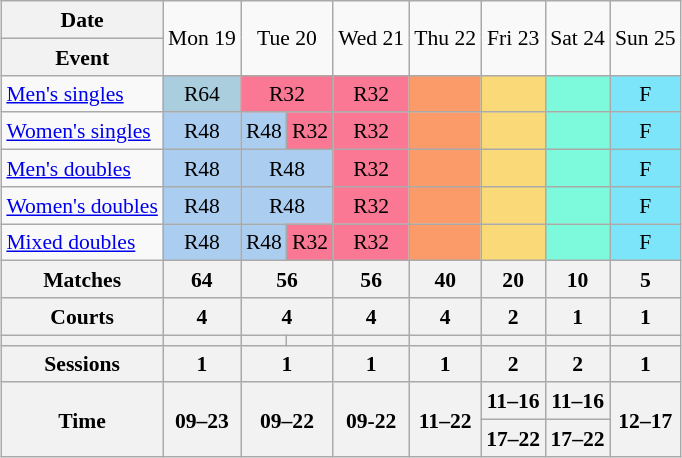<table class="wikitable" style="font-size:90%; line-height:1.25em; margin:0.5em auto; text-align:center">
<tr>
<th>Date</th>
<td rowspan="2">Mon 19</td>
<td colspan="2" rowspan="2">Tue 20</td>
<td rowspan="2">Wed 21</td>
<td rowspan="2">Thu 22</td>
<td rowspan="2">Fri 23</td>
<td rowspan="2">Sat 24</td>
<td rowspan="2">Sun 25</td>
</tr>
<tr>
<th>Event</th>
</tr>
<tr>
<td align="left"><a href='#'>Men's singles</a></td>
<td bgcolor="#abcedf">R64</td>
<td bgcolor="#fa7894" colspan="2">R32</td>
<td bgcolor="#fa7894">R32</td>
<td bgcolor="#fc9b6a"></td>
<td bgcolor="#fad978"></td>
<td bgcolor="#7dfadb"></td>
<td bgcolor="#7de5fa">F</td>
</tr>
<tr>
<td align="left"><a href='#'>Women's singles</a></td>
<td bgcolor="#abcdef">R48</td>
<td bgcolor="#abcdef">R48</td>
<td bgcolor="#fa7894">R32</td>
<td bgcolor="#fa7894">R32</td>
<td bgcolor="#fc9b6a"></td>
<td bgcolor="#fad978"></td>
<td bgcolor="#7dfadb"></td>
<td bgcolor="#7de5fa">F</td>
</tr>
<tr>
<td align="left"><a href='#'>Men's doubles</a></td>
<td bgcolor="#abcdef">R48</td>
<td bgcolor="#abcdef" colspan="2">R48</td>
<td bgcolor="#fa7894">R32</td>
<td bgcolor="#fc9b6a"></td>
<td bgcolor="#fad978"></td>
<td bgcolor="#7dfadb"></td>
<td bgcolor="#7de5fa">F</td>
</tr>
<tr>
<td align="left"><a href='#'>Women's doubles</a></td>
<td bgcolor="#abcdef">R48</td>
<td bgcolor="#abcdef" colspan="2">R48</td>
<td bgcolor="#fa7894">R32</td>
<td bgcolor="#fc9b6a"></td>
<td bgcolor="#fad978"></td>
<td bgcolor="#7dfadb"></td>
<td bgcolor="#7de5fa">F</td>
</tr>
<tr>
<td align="left"><a href='#'>Mixed doubles</a></td>
<td bgcolor="#abcdef">R48</td>
<td bgcolor="#abcdef">R48</td>
<td bgcolor="#fa7894">R32</td>
<td bgcolor="#fa7894">R32</td>
<td bgcolor="#fc9b6a"></td>
<td bgcolor="#fad978"></td>
<td bgcolor="#7dfadb"></td>
<td bgcolor="#7de5fa">F</td>
</tr>
<tr>
<th>Matches</th>
<th>64</th>
<th colspan="2">56</th>
<th>56</th>
<th>40</th>
<th>20</th>
<th>10</th>
<th>5</th>
</tr>
<tr>
<th>Courts</th>
<th>4</th>
<th colspan="2">4</th>
<th>4</th>
<th>4</th>
<th>2</th>
<th>1</th>
<th>1</th>
</tr>
<tr>
<th></th>
<th></th>
<th></th>
<th></th>
<th></th>
<th></th>
<th></th>
<th></th>
<th></th>
</tr>
<tr>
<th>Sessions</th>
<th>1</th>
<th colspan="2">1</th>
<th>1</th>
<th>1</th>
<th>2</th>
<th>2</th>
<th>1</th>
</tr>
<tr>
<th rowspan="2">Time</th>
<th rowspan="2">09–23</th>
<th colspan="2" rowspan="2">09–22</th>
<th rowspan="2">09-22</th>
<th rowspan="2">11–22</th>
<th>11–16</th>
<th>11–16</th>
<th rowspan="2">12–17</th>
</tr>
<tr>
<th>17–22</th>
<th>17–22</th>
</tr>
</table>
